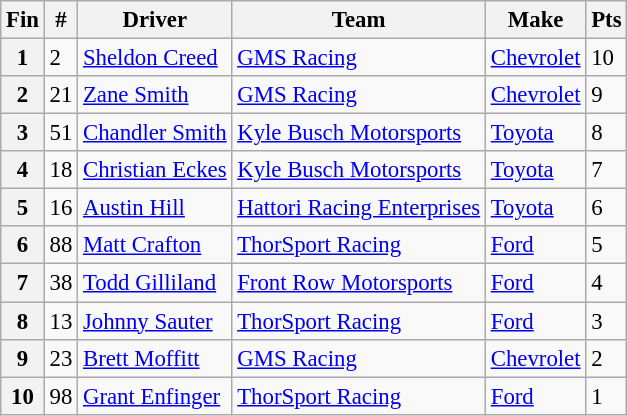<table class="wikitable" style="font-size:95%">
<tr>
<th>Fin</th>
<th>#</th>
<th>Driver</th>
<th>Team</th>
<th>Make</th>
<th>Pts</th>
</tr>
<tr>
<th>1</th>
<td>2</td>
<td><a href='#'>Sheldon Creed</a></td>
<td><a href='#'>GMS Racing</a></td>
<td><a href='#'>Chevrolet</a></td>
<td>10</td>
</tr>
<tr>
<th>2</th>
<td>21</td>
<td><a href='#'>Zane Smith</a></td>
<td><a href='#'>GMS Racing</a></td>
<td><a href='#'>Chevrolet</a></td>
<td>9</td>
</tr>
<tr>
<th>3</th>
<td>51</td>
<td><a href='#'>Chandler Smith</a></td>
<td><a href='#'>Kyle Busch Motorsports</a></td>
<td><a href='#'>Toyota</a></td>
<td>8</td>
</tr>
<tr>
<th>4</th>
<td>18</td>
<td><a href='#'>Christian Eckes</a></td>
<td><a href='#'>Kyle Busch Motorsports</a></td>
<td><a href='#'>Toyota</a></td>
<td>7</td>
</tr>
<tr>
<th>5</th>
<td>16</td>
<td><a href='#'>Austin Hill</a></td>
<td><a href='#'>Hattori Racing Enterprises</a></td>
<td><a href='#'>Toyota</a></td>
<td>6</td>
</tr>
<tr>
<th>6</th>
<td>88</td>
<td><a href='#'>Matt Crafton</a></td>
<td><a href='#'>ThorSport Racing</a></td>
<td><a href='#'>Ford</a></td>
<td>5</td>
</tr>
<tr>
<th>7</th>
<td>38</td>
<td><a href='#'>Todd Gilliland</a></td>
<td><a href='#'>Front Row Motorsports</a></td>
<td><a href='#'>Ford</a></td>
<td>4</td>
</tr>
<tr>
<th>8</th>
<td>13</td>
<td><a href='#'>Johnny Sauter</a></td>
<td><a href='#'>ThorSport Racing</a></td>
<td><a href='#'>Ford</a></td>
<td>3</td>
</tr>
<tr>
<th>9</th>
<td>23</td>
<td><a href='#'>Brett Moffitt</a></td>
<td><a href='#'>GMS Racing</a></td>
<td><a href='#'>Chevrolet</a></td>
<td>2</td>
</tr>
<tr>
<th>10</th>
<td>98</td>
<td><a href='#'>Grant Enfinger</a></td>
<td><a href='#'>ThorSport Racing</a></td>
<td><a href='#'>Ford</a></td>
<td>1</td>
</tr>
</table>
